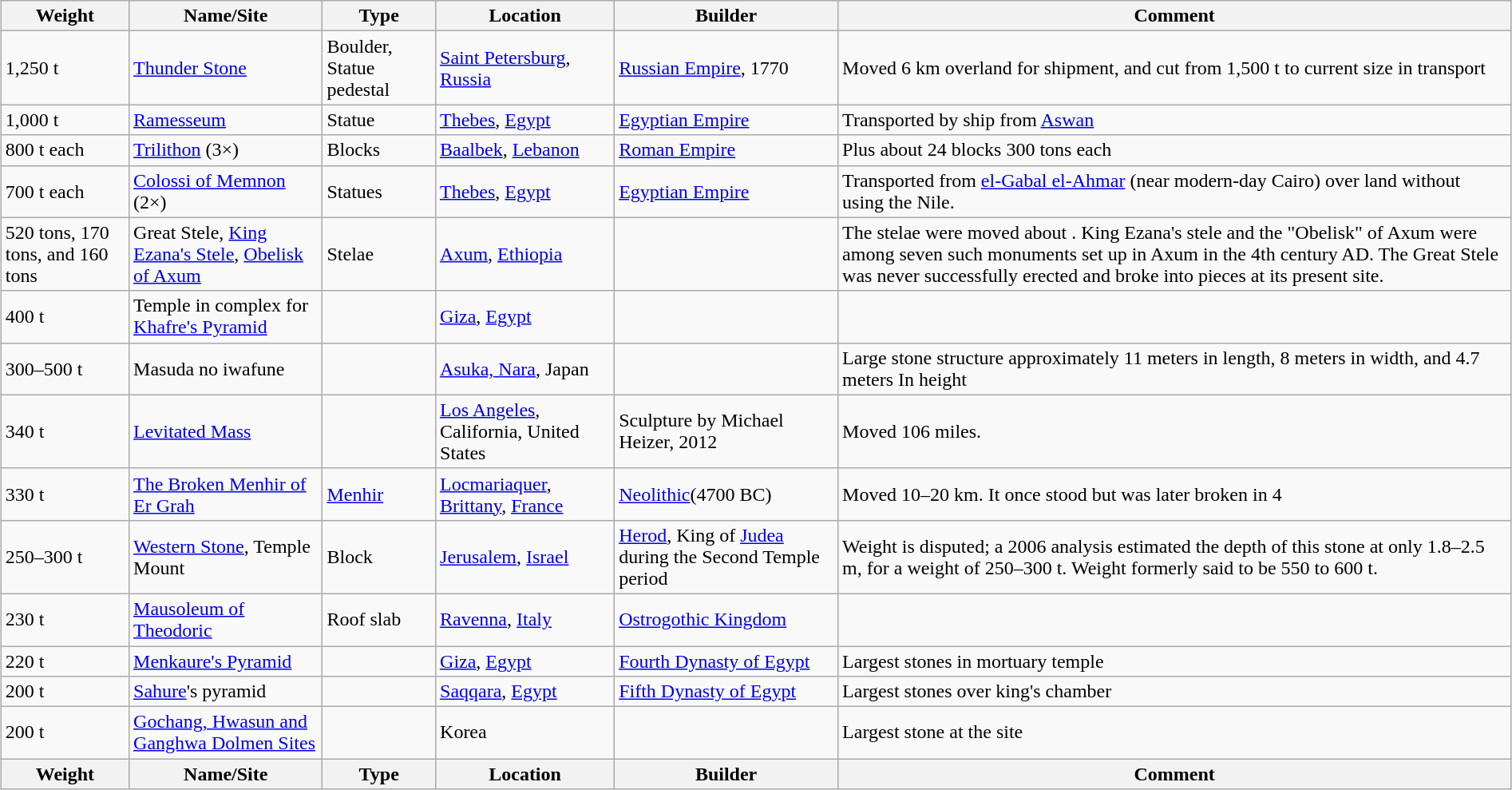<table class="wikitable sortable" style="margin:1px; border:1px solid #ccc;">
<tr style="text-align:left; vertical-align:top;" ">
<th data-sort-type="number">Weight</th>
<th>Name/Site</th>
<th>Type</th>
<th>Location</th>
<th>Builder</th>
<th>Comment</th>
</tr>
<tr>
<td>1,250 t</td>
<td><a href='#'>Thunder Stone</a></td>
<td>Boulder, Statue pedestal</td>
<td><a href='#'>Saint Petersburg</a>, <a href='#'>Russia</a></td>
<td><a href='#'>Russian Empire</a>, 1770</td>
<td>Moved 6 km overland for shipment, and cut from 1,500 t to current size in transport</td>
</tr>
<tr>
<td>1,000 t</td>
<td><a href='#'>Ramesseum</a></td>
<td>Statue</td>
<td><a href='#'>Thebes</a>, <a href='#'>Egypt</a></td>
<td><a href='#'>Egyptian Empire</a></td>
<td>Transported  by ship from <a href='#'>Aswan</a></td>
</tr>
<tr>
<td>800 t each</td>
<td><a href='#'>Trilithon</a> (3×)</td>
<td>Blocks</td>
<td><a href='#'>Baalbek</a>, <a href='#'>Lebanon</a></td>
<td><a href='#'>Roman Empire</a></td>
<td>Plus about 24 blocks 300 tons each</td>
</tr>
<tr>
<td>700 t each</td>
<td><a href='#'>Colossi of Memnon</a> (2×)</td>
<td>Statues</td>
<td><a href='#'>Thebes</a>, <a href='#'>Egypt</a></td>
<td><a href='#'>Egyptian Empire</a></td>
<td>Transported  from <a href='#'>el-Gabal el-Ahmar</a> (near modern-day Cairo) over land without using the Nile.</td>
</tr>
<tr>
<td>520 tons, 170 tons, and 160 tons</td>
<td>Great Stele, <a href='#'>King Ezana's Stele</a>, <a href='#'>Obelisk of Axum</a></td>
<td>Stelae</td>
<td><a href='#'>Axum</a>, <a href='#'>Ethiopia</a></td>
<td></td>
<td>The stelae were moved about . King Ezana's stele and the "Obelisk" of Axum were among seven such monuments set up in Axum in the 4th century AD. The Great Stele was never successfully erected and broke into pieces at its present site.</td>
</tr>
<tr>
<td>400 t</td>
<td>Temple in complex for <a href='#'>Khafre's Pyramid</a></td>
<td></td>
<td><a href='#'>Giza</a>, <a href='#'>Egypt</a></td>
<td></td>
<td></td>
</tr>
<tr>
<td>300–500 t</td>
<td>Masuda no iwafune</td>
<td></td>
<td><a href='#'>Asuka, Nara</a>, Japan</td>
<td></td>
<td>Large stone structure approximately 11 meters in length, 8 meters in width, and 4.7 meters In height</td>
</tr>
<tr>
<td>340 t</td>
<td><a href='#'>Levitated Mass</a></td>
<td></td>
<td><a href='#'>Los Angeles</a>, California, United States</td>
<td>Sculpture by Michael Heizer, 2012</td>
<td>Moved 106 miles.</td>
</tr>
<tr>
<td>330 t</td>
<td><a href='#'>The Broken Menhir of Er Grah</a></td>
<td><a href='#'>Menhir</a></td>
<td><a href='#'>Locmariaquer</a>, <a href='#'>Brittany</a>, <a href='#'>France</a></td>
<td><a href='#'>Neolithic</a>(4700 BC)</td>
<td>Moved 10–20 km. It once stood but was later broken in 4</td>
</tr>
<tr>
<td>250–300 t</td>
<td><a href='#'>Western Stone</a>, Temple Mount</td>
<td>Block</td>
<td><a href='#'>Jerusalem</a>, <a href='#'>Israel</a></td>
<td><a href='#'>Herod</a>, King of <a href='#'>Judea</a> during the Second Temple period</td>
<td>Weight is disputed; a 2006 analysis estimated the depth of this stone at only 1.8–2.5 m, for a weight of 250–300 t. Weight formerly said to be 550 to 600 t.</td>
</tr>
<tr>
<td>230 t</td>
<td><a href='#'>Mausoleum of Theodoric</a></td>
<td>Roof slab</td>
<td><a href='#'>Ravenna</a>, <a href='#'>Italy</a></td>
<td><a href='#'>Ostrogothic Kingdom</a></td>
<td></td>
</tr>
<tr>
<td>220 t</td>
<td><a href='#'>Menkaure's Pyramid</a></td>
<td></td>
<td><a href='#'>Giza</a>, <a href='#'>Egypt</a></td>
<td><a href='#'>Fourth Dynasty of Egypt</a></td>
<td>Largest stones in mortuary temple</td>
</tr>
<tr>
<td>200 t</td>
<td><a href='#'>Sahure</a>'s pyramid</td>
<td></td>
<td><a href='#'>Saqqara</a>, <a href='#'>Egypt</a></td>
<td><a href='#'>Fifth Dynasty of Egypt</a></td>
<td>Largest stones over king's chamber</td>
</tr>
<tr>
<td>200 t</td>
<td><a href='#'>Gochang, Hwasun and Ganghwa Dolmen Sites</a></td>
<td></td>
<td>Korea</td>
<td></td>
<td>Largest stone at the site</td>
</tr>
<tr>
<th>Weight</th>
<th>Name/Site</th>
<th>Type</th>
<th>Location</th>
<th>Builder</th>
<th>Comment</th>
</tr>
</table>
